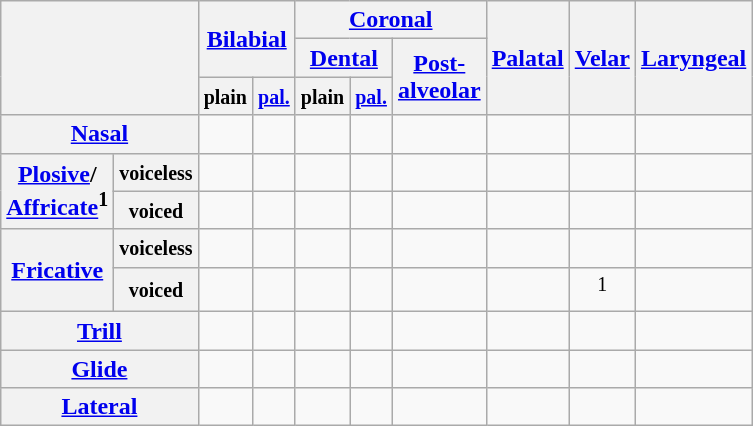<table class="wikitable" style="text-align:center">
<tr>
<th colspan="2" rowspan="3"></th>
<th colspan="2" rowspan="2"><a href='#'>Bilabial</a></th>
<th colspan="3"><a href='#'>Coronal</a></th>
<th rowspan="3"><a href='#'>Palatal</a></th>
<th rowspan="3"><a href='#'>Velar</a></th>
<th rowspan="3"><a href='#'>Laryngeal</a></th>
</tr>
<tr>
<th colspan="2"><a href='#'>Dental</a></th>
<th rowspan="2"><a href='#'>Post-<br>alveolar</a></th>
</tr>
<tr>
<th><small>plain</small></th>
<th><small><a href='#'>pal.</a></small></th>
<th><small>plain</small></th>
<th><small><a href='#'>pal.</a></small></th>
</tr>
<tr>
<th colspan="2"><a href='#'>Nasal</a></th>
<td></td>
<td></td>
<td></td>
<td></td>
<td></td>
<td></td>
<td></td>
<td></td>
</tr>
<tr>
<th rowspan="2"><a href='#'>Plosive</a>/<br><a href='#'>Affricate</a><sup>1</sup></th>
<th><small>voiceless</small></th>
<td></td>
<td></td>
<td></td>
<td></td>
<td></td>
<td></td>
<td></td>
<td></td>
</tr>
<tr>
<th><small>voiced</small></th>
<td></td>
<td></td>
<td></td>
<td></td>
<td></td>
<td></td>
<td></td>
<td></td>
</tr>
<tr>
<th rowspan="2"><a href='#'>Fricative</a></th>
<th><small>voiceless</small></th>
<td></td>
<td></td>
<td></td>
<td></td>
<td></td>
<td></td>
<td></td>
<td></td>
</tr>
<tr>
<th><small>voiced</small></th>
<td></td>
<td></td>
<td></td>
<td></td>
<td></td>
<td></td>
<td><sup>1</sup></td>
<td></td>
</tr>
<tr>
<th colspan="2"><a href='#'>Trill</a></th>
<td></td>
<td></td>
<td></td>
<td></td>
<td></td>
<td></td>
<td></td>
<td></td>
</tr>
<tr>
<th colspan="2"><a href='#'>Glide</a></th>
<td></td>
<td></td>
<td></td>
<td></td>
<td></td>
<td></td>
<td></td>
<td></td>
</tr>
<tr>
<th colspan="2"><a href='#'>Lateral</a></th>
<td></td>
<td></td>
<td></td>
<td></td>
<td></td>
<td></td>
<td></td>
<td></td>
</tr>
</table>
